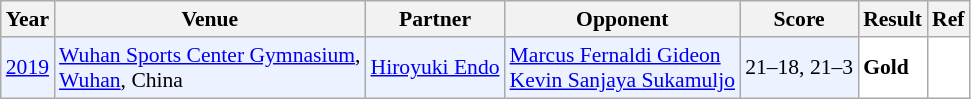<table class="sortable wikitable" style="font-size: 90%;">
<tr>
<th>Year</th>
<th>Venue</th>
<th>Partner</th>
<th>Opponent</th>
<th>Score</th>
<th>Result</th>
<th>Ref</th>
</tr>
<tr style="background:#ECF2FF">
<td align="center"><a href='#'>2019</a></td>
<td align="left"><a href='#'>Wuhan Sports Center Gymnasium</a>,<br><a href='#'>Wuhan</a>, China</td>
<td align="left"> <a href='#'>Hiroyuki Endo</a></td>
<td align="left"> <a href='#'>Marcus Fernaldi Gideon</a><br> <a href='#'>Kevin Sanjaya Sukamuljo</a></td>
<td align="left">21–18, 21–3</td>
<td style="text-align:left; background:white"> <strong>Gold</strong></td>
<td style="text-align:center; background:white"></td>
</tr>
</table>
